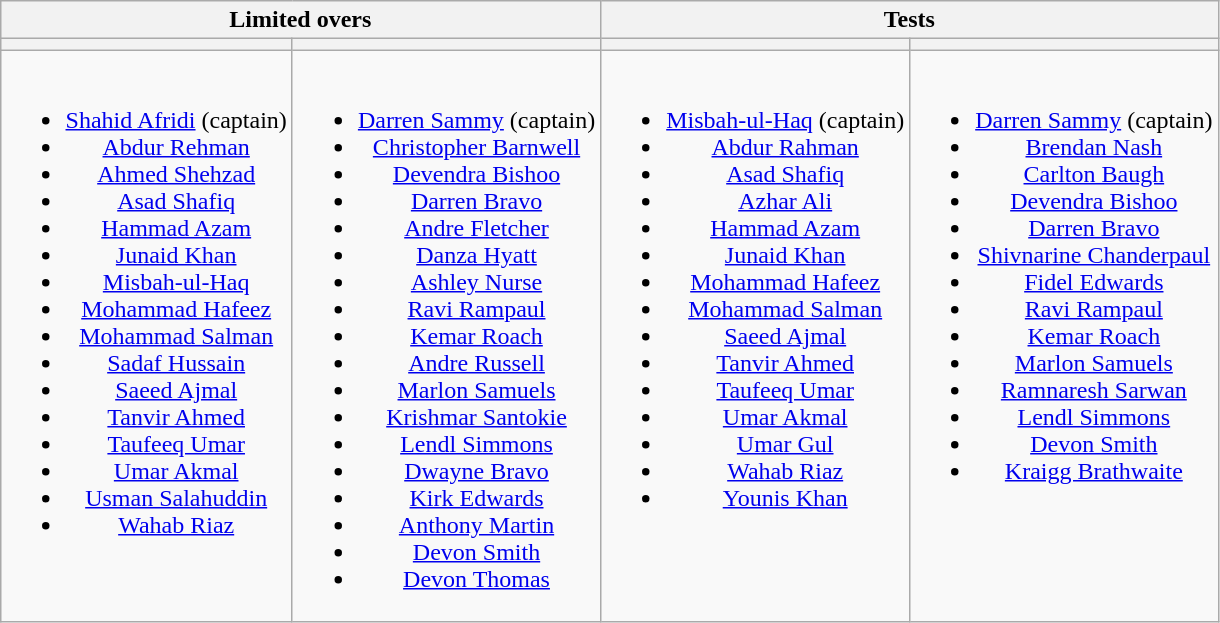<table class="wikitable" style="text-align:center; margin:0 auto">
<tr>
<th colspan="2">Limited overs</th>
<th colspan="2">Tests</th>
</tr>
<tr>
<th></th>
<th></th>
<th></th>
<th></th>
</tr>
<tr style="vertical-align:top">
<td><br><ul><li><a href='#'>Shahid Afridi</a> (captain)</li><li><a href='#'>Abdur Rehman</a></li><li><a href='#'>Ahmed Shehzad</a></li><li><a href='#'>Asad Shafiq</a></li><li><a href='#'>Hammad Azam</a></li><li><a href='#'>Junaid Khan</a></li><li><a href='#'>Misbah-ul-Haq</a></li><li><a href='#'>Mohammad Hafeez</a></li><li><a href='#'>Mohammad Salman</a></li><li><a href='#'>Sadaf Hussain</a></li><li><a href='#'>Saeed Ajmal</a></li><li><a href='#'>Tanvir Ahmed</a></li><li><a href='#'>Taufeeq Umar</a></li><li><a href='#'>Umar Akmal</a></li><li><a href='#'>Usman Salahuddin</a></li><li><a href='#'>Wahab Riaz</a></li></ul></td>
<td><br><ul><li><a href='#'>Darren Sammy</a> (captain)</li><li><a href='#'>Christopher Barnwell</a></li><li><a href='#'>Devendra Bishoo</a></li><li><a href='#'>Darren Bravo</a></li><li><a href='#'>Andre Fletcher</a></li><li><a href='#'>Danza Hyatt</a></li><li><a href='#'>Ashley Nurse</a></li><li><a href='#'>Ravi Rampaul</a></li><li><a href='#'>Kemar Roach</a></li><li><a href='#'>Andre Russell</a></li><li><a href='#'>Marlon Samuels</a></li><li><a href='#'>Krishmar Santokie</a></li><li><a href='#'>Lendl Simmons</a></li><li><a href='#'>Dwayne Bravo</a></li><li><a href='#'>Kirk Edwards</a></li><li><a href='#'>Anthony Martin</a></li><li><a href='#'>Devon Smith</a></li><li><a href='#'>Devon Thomas</a></li></ul></td>
<td><br><ul><li><a href='#'>Misbah-ul-Haq</a> (captain)</li><li><a href='#'>Abdur Rahman</a></li><li><a href='#'>Asad Shafiq</a></li><li><a href='#'>Azhar Ali</a></li><li><a href='#'>Hammad Azam</a></li><li><a href='#'>Junaid Khan</a></li><li><a href='#'>Mohammad Hafeez</a></li><li><a href='#'>Mohammad Salman</a></li><li><a href='#'>Saeed Ajmal</a></li><li><a href='#'>Tanvir Ahmed</a></li><li><a href='#'>Taufeeq Umar</a></li><li><a href='#'>Umar Akmal</a></li><li><a href='#'>Umar Gul</a></li><li><a href='#'>Wahab Riaz</a></li><li><a href='#'>Younis Khan</a></li></ul></td>
<td><br><ul><li><a href='#'>Darren Sammy</a> (captain)</li><li><a href='#'>Brendan Nash</a></li><li><a href='#'>Carlton Baugh</a></li><li><a href='#'>Devendra Bishoo</a></li><li><a href='#'>Darren Bravo</a></li><li><a href='#'>Shivnarine Chanderpaul</a></li><li><a href='#'>Fidel Edwards</a></li><li><a href='#'>Ravi Rampaul</a></li><li><a href='#'>Kemar Roach</a></li><li><a href='#'>Marlon Samuels</a></li><li><a href='#'>Ramnaresh Sarwan</a></li><li><a href='#'>Lendl Simmons</a></li><li><a href='#'>Devon Smith</a></li><li><a href='#'>Kraigg Brathwaite</a></li></ul></td>
</tr>
</table>
